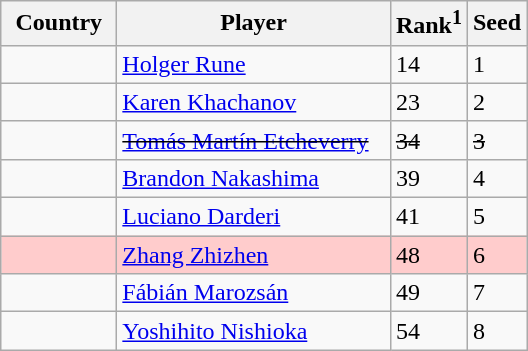<table class="sortable wikitable">
<tr>
<th width=70>Country</th>
<th width=175>Player</th>
<th>Rank<sup>1</sup></th>
<th>Seed</th>
</tr>
<tr>
<td></td>
<td><a href='#'>Holger Rune</a></td>
<td>14</td>
<td>1</td>
</tr>
<tr>
<td></td>
<td><a href='#'>Karen Khachanov</a></td>
<td>23</td>
<td>2</td>
</tr>
<tr>
<td><s></s></td>
<td><s><a href='#'>Tomás Martín Etcheverry</a></s></td>
<td><s>34</s></td>
<td><s>3</s></td>
</tr>
<tr>
<td></td>
<td><a href='#'>Brandon Nakashima</a></td>
<td>39</td>
<td>4</td>
</tr>
<tr>
<td></td>
<td><a href='#'>Luciano Darderi</a></td>
<td>41</td>
<td>5</td>
</tr>
<tr bgcolor=#fcc>
<td></td>
<td><a href='#'>Zhang Zhizhen</a></td>
<td>48</td>
<td>6</td>
</tr>
<tr>
<td></td>
<td><a href='#'>Fábián Marozsán</a></td>
<td>49</td>
<td>7</td>
</tr>
<tr>
<td></td>
<td><a href='#'>Yoshihito Nishioka</a></td>
<td>54</td>
<td>8</td>
</tr>
</table>
